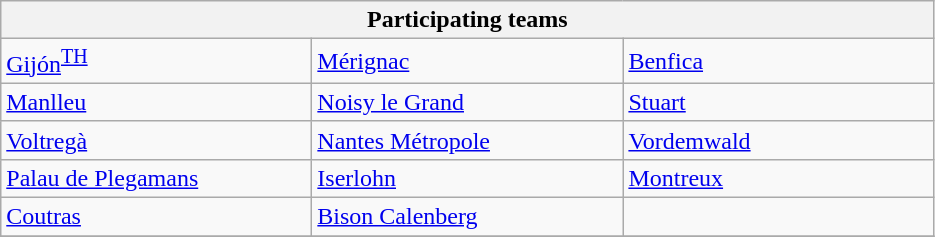<table class="wikitable" style="white-space: nowrap;">
<tr>
<th colspan=4>Participating teams</th>
</tr>
<tr>
<td width=200> <a href='#'>Gijón</a><sup><a href='#'>TH</a></sup> </td>
<td width=200> <a href='#'>Mérignac</a> </td>
<td width=200> <a href='#'>Benfica</a> </td>
</tr>
<tr>
<td> <a href='#'>Manlleu</a> </td>
<td> <a href='#'>Noisy le Grand</a> </td>
<td> <a href='#'>Stuart</a> </td>
</tr>
<tr>
<td> <a href='#'>Voltregà</a> </td>
<td> <a href='#'>Nantes Métropole</a> </td>
<td> <a href='#'>Vordemwald</a> </td>
</tr>
<tr>
<td> <a href='#'>Palau de Plegamans</a> </td>
<td> <a href='#'>Iserlohn</a> </td>
<td> <a href='#'>Montreux</a> </td>
</tr>
<tr>
<td> <a href='#'>Coutras</a> </td>
<td> <a href='#'>Bison Calenberg</a> </td>
<td></td>
</tr>
<tr>
</tr>
</table>
